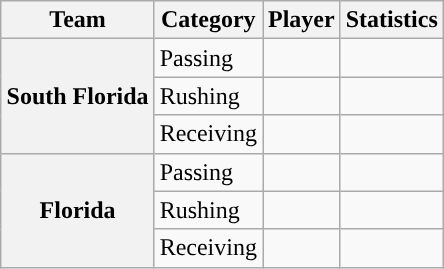<table class="wikitable" style="float:right">
<tr>
<th>Team</th>
<th>Category</th>
<th>Player</th>
<th>Statistics</th>
</tr>
<tr>
<th rowspan=3>South Florida</th>
<td>Passing</td>
<td></td>
<td></td>
</tr>
<tr>
<td>Rushing</td>
<td></td>
<td></td>
</tr>
<tr>
<td>Receiving</td>
<td></td>
<td></td>
</tr>
<tr>
<th rowspan=3>Florida</th>
<td>Passing</td>
<td></td>
<td></td>
</tr>
<tr>
<td>Rushing</td>
<td></td>
<td></td>
</tr>
<tr>
<td>Receiving</td>
<td></td>
<td></td>
</tr>
</table>
